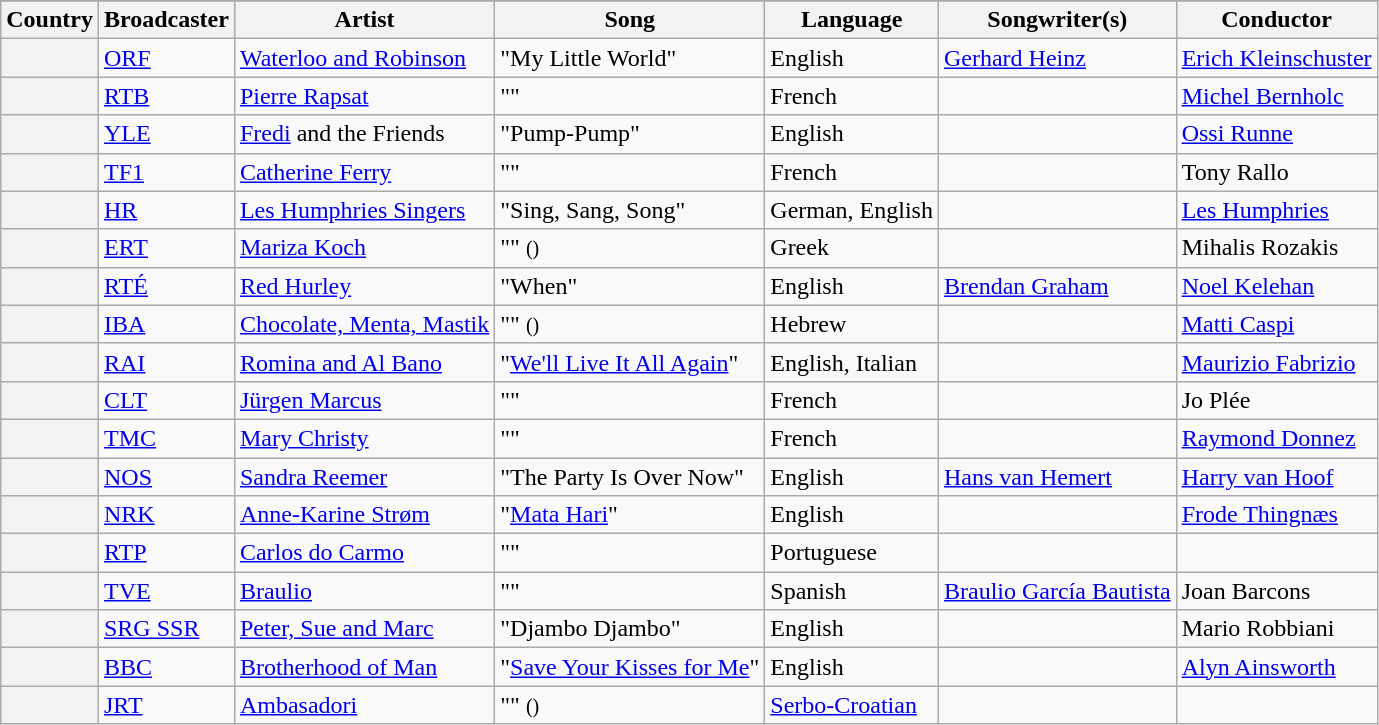<table class="wikitable plainrowheaders">
<tr>
</tr>
<tr>
<th scope="col">Country</th>
<th scope="col">Broadcaster</th>
<th scope="col">Artist</th>
<th scope="col">Song</th>
<th scope="col">Language</th>
<th scope="col">Songwriter(s)</th>
<th scope="col">Conductor</th>
</tr>
<tr>
<th scope="row"></th>
<td><a href='#'>ORF</a></td>
<td><a href='#'>Waterloo and Robinson</a></td>
<td>"My Little World"</td>
<td>English</td>
<td><a href='#'>Gerhard Heinz</a></td>
<td><a href='#'>Erich Kleinschuster</a></td>
</tr>
<tr>
<th scope="row"></th>
<td><a href='#'>RTB</a></td>
<td><a href='#'>Pierre Rapsat</a></td>
<td>""</td>
<td>French</td>
<td></td>
<td><a href='#'>Michel Bernholc</a></td>
</tr>
<tr>
<th scope="row"></th>
<td><a href='#'>YLE</a></td>
<td><a href='#'>Fredi</a> and the Friends</td>
<td>"Pump-Pump"</td>
<td>English</td>
<td></td>
<td><a href='#'>Ossi Runne</a></td>
</tr>
<tr>
<th scope="row"></th>
<td><a href='#'>TF1</a></td>
<td><a href='#'>Catherine Ferry</a></td>
<td>""</td>
<td>French</td>
<td></td>
<td>Tony Rallo</td>
</tr>
<tr>
<th scope="row"></th>
<td><a href='#'>HR</a></td>
<td><a href='#'>Les Humphries Singers</a></td>
<td>"Sing, Sang, Song"</td>
<td>German, English</td>
<td></td>
<td><a href='#'>Les Humphries</a></td>
</tr>
<tr>
<th scope="row"></th>
<td><a href='#'>ERT</a></td>
<td><a href='#'>Mariza Koch</a></td>
<td>"" <small>()</small></td>
<td>Greek</td>
<td></td>
<td>Mihalis Rozakis</td>
</tr>
<tr>
<th scope="row"></th>
<td><a href='#'>RTÉ</a></td>
<td><a href='#'>Red Hurley</a></td>
<td>"When"</td>
<td>English</td>
<td><a href='#'>Brendan Graham</a></td>
<td><a href='#'>Noel Kelehan</a></td>
</tr>
<tr>
<th scope="row"></th>
<td><a href='#'>IBA</a></td>
<td><a href='#'>Chocolate, Menta, Mastik</a></td>
<td>"" <small>()</small></td>
<td>Hebrew</td>
<td></td>
<td><a href='#'>Matti Caspi</a></td>
</tr>
<tr>
<th scope="row"></th>
<td><a href='#'>RAI</a></td>
<td><a href='#'>Romina and Al Bano</a></td>
<td>"<a href='#'>We'll Live It All Again</a>"</td>
<td>English, Italian</td>
<td></td>
<td><a href='#'>Maurizio Fabrizio</a></td>
</tr>
<tr>
<th scope="row"></th>
<td><a href='#'>CLT</a></td>
<td><a href='#'>Jürgen Marcus</a></td>
<td>""</td>
<td>French</td>
<td></td>
<td>Jo Plée</td>
</tr>
<tr>
<th scope="row"></th>
<td><a href='#'>TMC</a></td>
<td><a href='#'>Mary Christy</a></td>
<td>""</td>
<td>French</td>
<td></td>
<td><a href='#'>Raymond Donnez</a></td>
</tr>
<tr>
<th scope="row"></th>
<td><a href='#'>NOS</a></td>
<td><a href='#'>Sandra Reemer</a></td>
<td>"The Party Is Over Now"</td>
<td>English</td>
<td><a href='#'>Hans van Hemert</a></td>
<td><a href='#'>Harry van Hoof</a></td>
</tr>
<tr>
<th scope="row"></th>
<td><a href='#'>NRK</a></td>
<td><a href='#'>Anne-Karine Strøm</a></td>
<td>"<a href='#'>Mata Hari</a>"</td>
<td>English</td>
<td></td>
<td><a href='#'>Frode Thingnæs</a></td>
</tr>
<tr>
<th scope="row"></th>
<td><a href='#'>RTP</a></td>
<td><a href='#'>Carlos do Carmo</a></td>
<td>""</td>
<td>Portuguese</td>
<td></td>
<td></td>
</tr>
<tr>
<th scope="row"></th>
<td><a href='#'>TVE</a></td>
<td><a href='#'>Braulio</a></td>
<td>""</td>
<td>Spanish</td>
<td><a href='#'>Braulio García Bautista</a></td>
<td>Joan Barcons</td>
</tr>
<tr>
<th scope="row"></th>
<td><a href='#'>SRG SSR</a></td>
<td><a href='#'>Peter, Sue and Marc</a></td>
<td>"Djambo Djambo"</td>
<td>English</td>
<td></td>
<td>Mario Robbiani</td>
</tr>
<tr>
<th scope="row"></th>
<td><a href='#'>BBC</a></td>
<td><a href='#'>Brotherhood of Man</a></td>
<td>"<a href='#'>Save Your Kisses for Me</a>"</td>
<td>English</td>
<td></td>
<td><a href='#'>Alyn Ainsworth</a></td>
</tr>
<tr>
<th scope="row"></th>
<td><a href='#'>JRT</a></td>
<td><a href='#'>Ambasadori</a></td>
<td>"" <small>()</small></td>
<td><a href='#'>Serbo-Croatian</a></td>
<td></td>
<td></td>
</tr>
</table>
